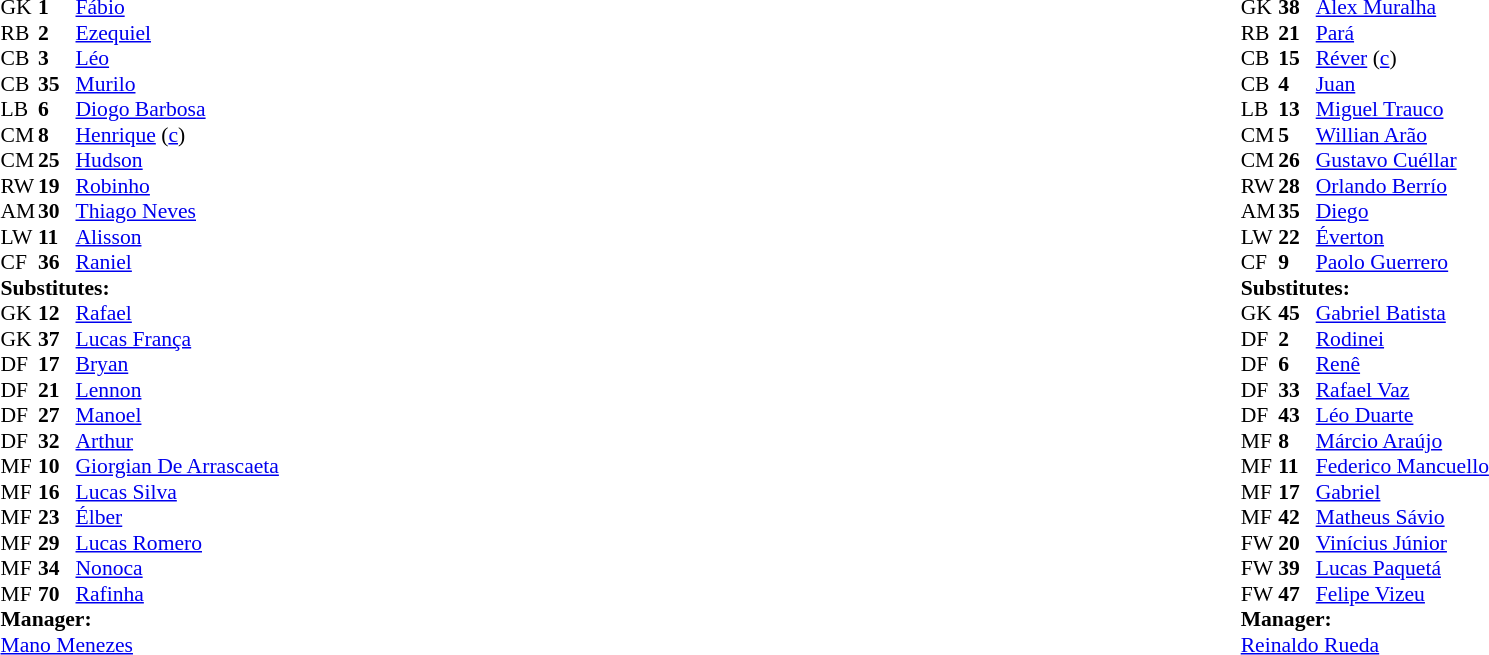<table width="100%">
<tr>
<td valign="top" width="40%"><br><table style="font-size:90%;" cellspacing="0" cellpadding="0">
<tr>
<th width="25"></th>
<th width="25"></th>
</tr>
<tr>
<td>GK</td>
<td><strong>1</strong></td>
<td> <a href='#'>Fábio</a></td>
</tr>
<tr>
<td>RB</td>
<td><strong>2</strong></td>
<td> <a href='#'>Ezequiel</a></td>
<td></td>
</tr>
<tr>
<td>CB</td>
<td><strong>3</strong></td>
<td> <a href='#'>Léo</a></td>
</tr>
<tr>
<td>CB</td>
<td><strong>35</strong></td>
<td> <a href='#'>Murilo</a></td>
</tr>
<tr>
<td>LB</td>
<td><strong>6</strong></td>
<td> <a href='#'>Diogo Barbosa</a></td>
</tr>
<tr>
<td>CM</td>
<td><strong>8</strong></td>
<td> <a href='#'>Henrique</a> (<a href='#'>c</a>)</td>
</tr>
<tr>
<td>CM</td>
<td><strong>25</strong></td>
<td> <a href='#'>Hudson</a></td>
<td></td>
</tr>
<tr>
<td>RW</td>
<td><strong>19</strong></td>
<td> <a href='#'>Robinho</a></td>
<td></td>
<td></td>
</tr>
<tr>
<td>AM</td>
<td><strong>30</strong></td>
<td> <a href='#'>Thiago Neves</a></td>
</tr>
<tr>
<td>LW</td>
<td><strong>11</strong></td>
<td> <a href='#'>Alisson</a></td>
<td></td>
<td></td>
</tr>
<tr>
<td>CF</td>
<td><strong>36</strong></td>
<td> <a href='#'>Raniel</a></td>
<td></td>
<td></td>
</tr>
<tr>
<td colspan=3><strong>Substitutes:</strong></td>
</tr>
<tr>
<td>GK</td>
<td><strong>12</strong></td>
<td> <a href='#'>Rafael</a></td>
</tr>
<tr>
<td>GK</td>
<td><strong>37</strong></td>
<td> <a href='#'>Lucas França</a></td>
</tr>
<tr>
<td>DF</td>
<td><strong>17</strong></td>
<td> <a href='#'>Bryan</a></td>
</tr>
<tr>
<td>DF</td>
<td><strong>21</strong></td>
<td> <a href='#'>Lennon</a></td>
</tr>
<tr>
<td>DF</td>
<td><strong>27</strong></td>
<td> <a href='#'>Manoel</a></td>
</tr>
<tr>
<td>DF</td>
<td><strong>32</strong></td>
<td> <a href='#'>Arthur</a></td>
</tr>
<tr>
<td>MF</td>
<td><strong>10</strong></td>
<td> <a href='#'>Giorgian De Arrascaeta</a></td>
<td></td>
<td></td>
</tr>
<tr>
<td>MF</td>
<td><strong>16</strong></td>
<td> <a href='#'>Lucas Silva</a></td>
</tr>
<tr>
<td>MF</td>
<td><strong>23</strong></td>
<td> <a href='#'>Élber</a></td>
<td></td>
<td></td>
</tr>
<tr>
<td>MF</td>
<td><strong>29</strong></td>
<td> <a href='#'>Lucas Romero</a></td>
</tr>
<tr>
<td>MF</td>
<td><strong>34</strong></td>
<td> <a href='#'>Nonoca</a></td>
</tr>
<tr>
<td>MF</td>
<td><strong>70</strong></td>
<td> <a href='#'>Rafinha</a></td>
<td></td>
<td></td>
</tr>
<tr>
<td colspan=3><strong>Manager:</strong></td>
</tr>
<tr>
<td colspan=4> <a href='#'>Mano Menezes</a></td>
</tr>
</table>
</td>
<td valign="top" width="50%"><br><table style="font-size:90%;" cellspacing="0" cellpadding="0" align="center">
<tr>
<th width=25></th>
<th width=25></th>
</tr>
<tr>
<td>GK</td>
<td><strong>38</strong></td>
<td> <a href='#'>Alex Muralha</a></td>
</tr>
<tr>
<td>RB</td>
<td><strong>21</strong></td>
<td> <a href='#'>Pará</a></td>
<td></td>
</tr>
<tr>
<td>CB</td>
<td><strong>15</strong></td>
<td> <a href='#'>Réver</a> (<a href='#'>c</a>)</td>
</tr>
<tr>
<td>CB</td>
<td><strong>4</strong></td>
<td> <a href='#'>Juan</a></td>
</tr>
<tr>
<td>LB</td>
<td><strong>13</strong></td>
<td> <a href='#'>Miguel Trauco</a></td>
</tr>
<tr>
<td>CM</td>
<td><strong>5</strong></td>
<td> <a href='#'>Willian Arão</a></td>
</tr>
<tr>
<td>CM</td>
<td><strong>26</strong></td>
<td> <a href='#'>Gustavo Cuéllar</a></td>
</tr>
<tr>
<td>RW</td>
<td><strong>28</strong></td>
<td> <a href='#'>Orlando Berrío</a></td>
<td></td>
<td></td>
</tr>
<tr>
<td>AM</td>
<td><strong>35</strong></td>
<td> <a href='#'>Diego</a></td>
</tr>
<tr>
<td>LW</td>
<td><strong>22</strong></td>
<td> <a href='#'>Éverton</a></td>
<td></td>
<td></td>
</tr>
<tr>
<td>CF</td>
<td><strong>9</strong></td>
<td> <a href='#'>Paolo Guerrero</a></td>
<td></td>
</tr>
<tr>
<td colspan=3><strong>Substitutes:</strong></td>
</tr>
<tr>
<td>GK</td>
<td><strong>45</strong></td>
<td> <a href='#'>Gabriel Batista</a></td>
</tr>
<tr>
<td>DF</td>
<td><strong>2</strong></td>
<td> <a href='#'>Rodinei</a></td>
<td></td>
<td></td>
</tr>
<tr>
<td>DF</td>
<td><strong>6</strong></td>
<td> <a href='#'>Renê</a></td>
</tr>
<tr>
<td>DF</td>
<td><strong>33</strong></td>
<td> <a href='#'>Rafael Vaz</a></td>
</tr>
<tr>
<td>DF</td>
<td><strong>43</strong></td>
<td> <a href='#'>Léo Duarte</a></td>
</tr>
<tr>
<td>MF</td>
<td><strong>8</strong></td>
<td> <a href='#'>Márcio Araújo</a></td>
</tr>
<tr>
<td>MF</td>
<td><strong>11</strong></td>
<td> <a href='#'>Federico Mancuello</a></td>
</tr>
<tr>
<td>MF</td>
<td><strong>17</strong></td>
<td> <a href='#'>Gabriel</a></td>
</tr>
<tr>
<td>MF</td>
<td><strong>42</strong></td>
<td> <a href='#'>Matheus Sávio</a></td>
</tr>
<tr>
<td>FW</td>
<td><strong>20</strong></td>
<td> <a href='#'>Vinícius Júnior</a></td>
</tr>
<tr>
<td>FW</td>
<td><strong>39</strong></td>
<td> <a href='#'>Lucas Paquetá</a></td>
<td></td>
<td></td>
</tr>
<tr>
<td>FW</td>
<td><strong>47</strong></td>
<td> <a href='#'>Felipe Vizeu</a></td>
</tr>
<tr>
<td colspan=3><strong>Manager:</strong></td>
</tr>
<tr>
<td colspan=4> <a href='#'>Reinaldo Rueda</a></td>
</tr>
</table>
</td>
</tr>
</table>
